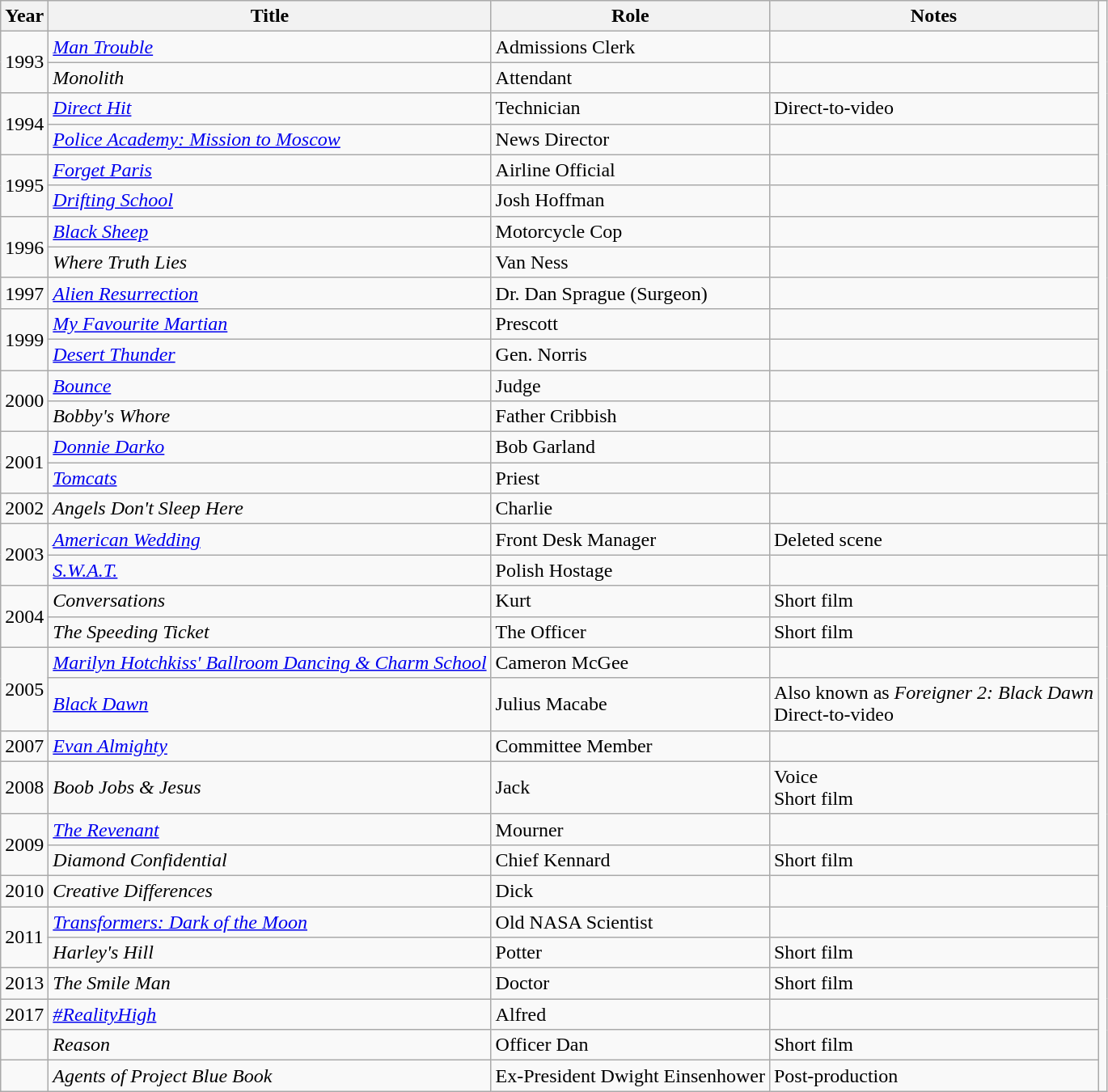<table class="wikitable sortable">
<tr>
<th>Year</th>
<th>Title</th>
<th>Role</th>
<th class="unsortable">Notes</th>
</tr>
<tr>
<td rowspan=2>1993</td>
<td><em><a href='#'>Man Trouble</a></em></td>
<td>Admissions Clerk</td>
<td></td>
</tr>
<tr>
<td><em>Monolith</em></td>
<td>Attendant</td>
<td></td>
</tr>
<tr>
<td rowspan=2>1994</td>
<td><em><a href='#'>Direct Hit</a></em></td>
<td>Technician</td>
<td>Direct-to-video</td>
</tr>
<tr>
<td><em><a href='#'>Police Academy: Mission to Moscow</a></em></td>
<td>News Director</td>
<td></td>
</tr>
<tr>
<td rowspan=2>1995</td>
<td><em><a href='#'>Forget Paris</a></em></td>
<td>Airline Official</td>
<td></td>
</tr>
<tr>
<td><em><a href='#'>Drifting School</a></em></td>
<td>Josh Hoffman</td>
<td></td>
</tr>
<tr>
<td rowspan=2>1996</td>
<td><em><a href='#'>Black Sheep</a></em></td>
<td>Motorcycle Cop</td>
<td></td>
</tr>
<tr>
<td><em>Where Truth Lies</em></td>
<td>Van Ness</td>
<td></td>
</tr>
<tr>
<td>1997</td>
<td><em><a href='#'>Alien Resurrection</a></em></td>
<td>Dr. Dan Sprague (Surgeon)</td>
<td></td>
</tr>
<tr>
<td rowspan=2>1999</td>
<td><em><a href='#'>My Favourite Martian</a></em></td>
<td>Prescott</td>
<td></td>
</tr>
<tr>
<td><em><a href='#'>Desert Thunder</a></em></td>
<td>Gen. Norris</td>
<td></td>
</tr>
<tr>
<td rowspan=2>2000</td>
<td><em><a href='#'>Bounce</a></em></td>
<td>Judge</td>
<td></td>
</tr>
<tr>
<td><em>Bobby's Whore</em></td>
<td>Father Cribbish</td>
<td></td>
</tr>
<tr>
<td rowspan=2>2001</td>
<td><em><a href='#'>Donnie Darko</a></em></td>
<td>Bob Garland</td>
<td></td>
</tr>
<tr>
<td><em><a href='#'>Tomcats</a></em></td>
<td>Priest</td>
<td></td>
</tr>
<tr>
<td>2002</td>
<td><em>Angels Don't Sleep Here</em></td>
<td>Charlie</td>
<td></td>
</tr>
<tr>
<td rowspan=2>2003</td>
<td><em><a href='#'>American Wedding</a></em></td>
<td>Front Desk Manager</td>
<td>Deleted scene</td>
<td></td>
</tr>
<tr>
<td><em><a href='#'>S.W.A.T.</a></em></td>
<td>Polish Hostage</td>
<td></td>
</tr>
<tr>
<td rowspan=2>2004</td>
<td><em>Conversations</em></td>
<td>Kurt</td>
<td>Short film</td>
</tr>
<tr>
<td><em>The Speeding Ticket</em></td>
<td>The Officer</td>
<td>Short film</td>
</tr>
<tr>
<td rowspan=2>2005</td>
<td><em><a href='#'>Marilyn Hotchkiss' Ballroom Dancing & Charm School</a></em></td>
<td>Cameron McGee</td>
<td></td>
</tr>
<tr>
<td><em><a href='#'>Black Dawn</a></em></td>
<td>Julius Macabe</td>
<td>Also known as <em>Foreigner 2: Black Dawn</em><br> Direct-to-video</td>
</tr>
<tr>
<td>2007</td>
<td><em><a href='#'>Evan Almighty</a></em></td>
<td>Committee Member</td>
<td></td>
</tr>
<tr>
<td>2008</td>
<td><em>Boob Jobs & Jesus</em></td>
<td>Jack</td>
<td>Voice<br> Short film</td>
</tr>
<tr>
<td rowspan=2>2009</td>
<td><em><a href='#'>The Revenant</a></em></td>
<td>Mourner</td>
<td></td>
</tr>
<tr>
<td><em>Diamond Confidential</em></td>
<td>Chief Kennard</td>
<td>Short film</td>
</tr>
<tr>
<td>2010</td>
<td><em>Creative Differences</em></td>
<td>Dick</td>
<td></td>
</tr>
<tr>
<td rowspan=2>2011</td>
<td><em><a href='#'>Transformers: Dark of the Moon</a></em></td>
<td>Old NASA Scientist</td>
<td></td>
</tr>
<tr>
<td><em>Harley's Hill</em></td>
<td>Potter</td>
<td>Short film</td>
</tr>
<tr>
<td>2013</td>
<td><em>The Smile Man</em></td>
<td>Doctor</td>
<td>Short film</td>
</tr>
<tr>
<td>2017</td>
<td><em><a href='#'>#RealityHigh</a></em></td>
<td>Alfred</td>
<td></td>
</tr>
<tr>
<td></td>
<td><em>Reason</em></td>
<td>Officer Dan</td>
<td>Short film</td>
</tr>
<tr>
<td></td>
<td><em>Agents of Project Blue Book</em></td>
<td>Ex-President Dwight Einsenhower</td>
<td>Post-production</td>
</tr>
</table>
